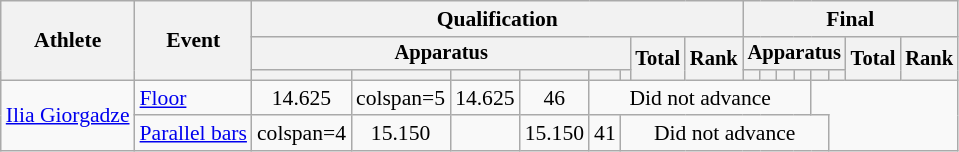<table class="wikitable" style="font-size:90%">
<tr>
<th rowspan=3>Athlete</th>
<th rowspan=3>Event</th>
<th colspan =8>Qualification</th>
<th colspan =8>Final</th>
</tr>
<tr style="font-size:95%">
<th colspan=6>Apparatus</th>
<th rowspan=2>Total</th>
<th rowspan=2>Rank</th>
<th colspan=6>Apparatus</th>
<th rowspan=2>Total</th>
<th rowspan=2>Rank</th>
</tr>
<tr style="font-size:95%">
<th></th>
<th></th>
<th></th>
<th></th>
<th></th>
<th></th>
<th></th>
<th></th>
<th></th>
<th></th>
<th></th>
<th></th>
</tr>
<tr align=center>
<td align=left rowspan=2><a href='#'>Ilia Giorgadze</a></td>
<td align=left><a href='#'>Floor</a></td>
<td>14.625</td>
<td>colspan=5 </td>
<td>14.625</td>
<td>46</td>
<td colspan=8>Did not advance</td>
</tr>
<tr align=center>
<td align=left><a href='#'>Parallel bars</a></td>
<td>colspan=4 </td>
<td>15.150</td>
<td></td>
<td>15.150</td>
<td>41</td>
<td colspan=8>Did not advance</td>
</tr>
</table>
